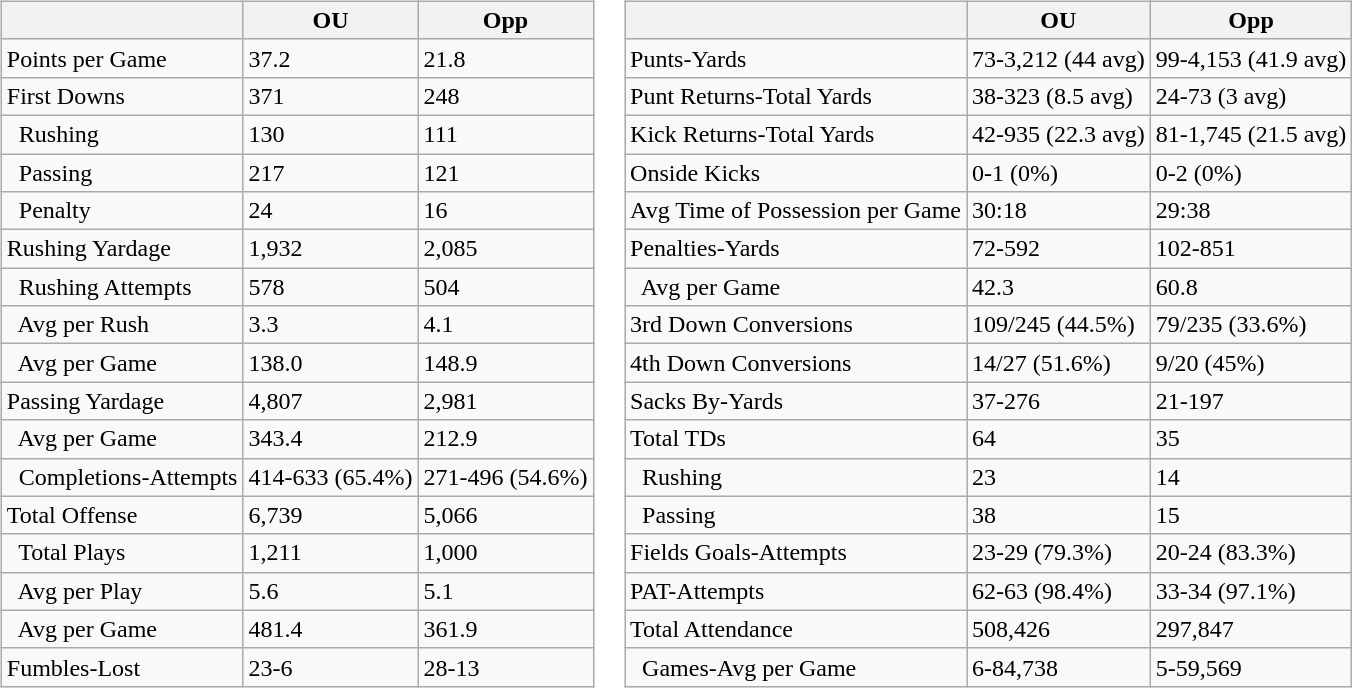<table>
<tr>
<td valign="top"><br><table class="wikitable" style="white-space:nowrap;">
<tr>
<th></th>
<th>OU</th>
<th>Opp</th>
</tr>
<tr>
<td>Points per Game</td>
<td>37.2</td>
<td>21.8</td>
</tr>
<tr>
<td>First Downs</td>
<td>371</td>
<td>248</td>
</tr>
<tr>
<td>  Rushing</td>
<td>130</td>
<td>111</td>
</tr>
<tr>
<td>  Passing</td>
<td>217</td>
<td>121</td>
</tr>
<tr>
<td>  Penalty</td>
<td>24</td>
<td>16</td>
</tr>
<tr>
<td>Rushing Yardage</td>
<td>1,932</td>
<td>2,085</td>
</tr>
<tr>
<td>  Rushing Attempts</td>
<td>578</td>
<td>504</td>
</tr>
<tr>
<td>  Avg per Rush</td>
<td>3.3</td>
<td>4.1</td>
</tr>
<tr>
<td>  Avg per Game</td>
<td>138.0</td>
<td>148.9</td>
</tr>
<tr>
<td>Passing Yardage</td>
<td>4,807</td>
<td>2,981</td>
</tr>
<tr>
<td>  Avg per Game</td>
<td>343.4</td>
<td>212.9</td>
</tr>
<tr>
<td>  Completions-Attempts</td>
<td>414-633 (65.4%)</td>
<td>271-496 (54.6%)</td>
</tr>
<tr>
<td>Total Offense</td>
<td>6,739</td>
<td>5,066</td>
</tr>
<tr>
<td>  Total Plays</td>
<td>1,211</td>
<td>1,000</td>
</tr>
<tr>
<td>  Avg per Play</td>
<td>5.6</td>
<td>5.1</td>
</tr>
<tr>
<td>  Avg per Game</td>
<td>481.4</td>
<td>361.9</td>
</tr>
<tr>
<td>Fumbles-Lost</td>
<td>23-6</td>
<td>28-13</td>
</tr>
</table>
</td>
<td valign="top"><br><table class="wikitable" style="white-space:nowrap;">
<tr>
<th></th>
<th>OU</th>
<th>Opp</th>
</tr>
<tr>
<td>Punts-Yards</td>
<td>73-3,212 (44 avg)</td>
<td>99-4,153 (41.9 avg)</td>
</tr>
<tr>
<td>Punt Returns-Total Yards</td>
<td>38-323 (8.5 avg)</td>
<td>24-73 (3 avg)</td>
</tr>
<tr>
<td>Kick Returns-Total Yards</td>
<td>42-935 (22.3 avg)</td>
<td>81-1,745 (21.5 avg)</td>
</tr>
<tr>
<td>Onside Kicks</td>
<td>0-1 (0%)</td>
<td>0-2 (0%)</td>
</tr>
<tr>
<td>Avg Time of Possession per Game</td>
<td>30:18</td>
<td>29:38</td>
</tr>
<tr>
<td>Penalties-Yards</td>
<td>72-592</td>
<td>102-851</td>
</tr>
<tr>
<td>  Avg per Game</td>
<td>42.3</td>
<td>60.8</td>
</tr>
<tr>
<td>3rd Down Conversions</td>
<td>109/245 (44.5%)</td>
<td>79/235 (33.6%)</td>
</tr>
<tr>
<td>4th Down Conversions</td>
<td>14/27 (51.6%)</td>
<td>9/20 (45%)</td>
</tr>
<tr>
<td>Sacks By-Yards</td>
<td>37-276</td>
<td>21-197</td>
</tr>
<tr>
<td>Total TDs</td>
<td>64</td>
<td>35</td>
</tr>
<tr>
<td>  Rushing</td>
<td>23</td>
<td>14</td>
</tr>
<tr>
<td>  Passing</td>
<td>38</td>
<td>15</td>
</tr>
<tr>
<td>Fields Goals-Attempts</td>
<td>23-29 (79.3%)</td>
<td>20-24 (83.3%)</td>
</tr>
<tr>
<td>PAT-Attempts</td>
<td>62-63 (98.4%)</td>
<td>33-34 (97.1%)</td>
</tr>
<tr>
<td>Total Attendance</td>
<td>508,426</td>
<td>297,847</td>
</tr>
<tr>
<td>  Games-Avg per Game</td>
<td>6-84,738</td>
<td>5-59,569</td>
</tr>
</table>
</td>
</tr>
</table>
